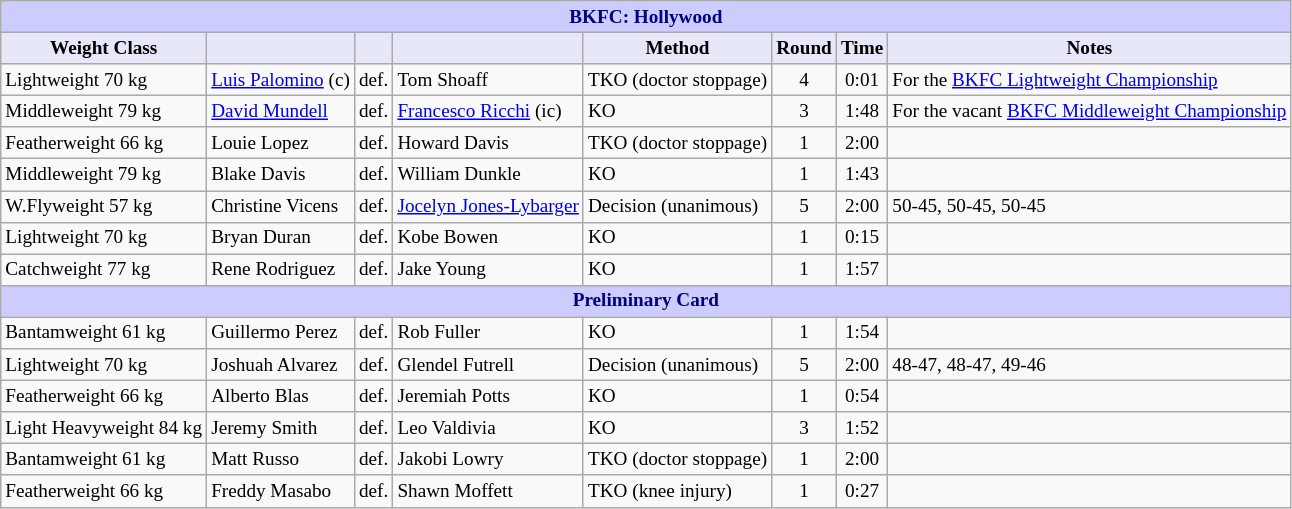<table class="wikitable" style="font-size: 80%;">
<tr>
<th colspan="8" style="background-color: #ccf; color: #000080; text-align: center;"><strong>BKFC: Hollywood</strong></th>
</tr>
<tr>
<th colspan="1" style="background-color: #E6E8FA; color: #000000; text-align: center;">Weight Class</th>
<th colspan="1" style="background-color: #E6E8FA; color: #000000; text-align: center;"></th>
<th colspan="1" style="background-color: #E6E8FA; color: #000000; text-align: center;"></th>
<th colspan="1" style="background-color: #E6E8FA; color: #000000; text-align: center;"></th>
<th colspan="1" style="background-color: #E6E8FA; color: #000000; text-align: center;">Method</th>
<th colspan="1" style="background-color: #E6E8FA; color: #000000; text-align: center;">Round</th>
<th colspan="1" style="background-color: #E6E8FA; color: #000000; text-align: center;">Time</th>
<th colspan="1" style="background-color: #E6E8FA; color: #000000; text-align: center;">Notes</th>
</tr>
<tr>
<td>Lightweight 70 kg</td>
<td> <a href='#'>Luis Palomino</a> (c)</td>
<td align=center>def.</td>
<td> Tom Shoaff</td>
<td>TKO (doctor stoppage)</td>
<td align=center>4</td>
<td align=center>0:01</td>
<td>For the <a href='#'>BKFC Lightweight Championship</a></td>
</tr>
<tr>
<td>Middleweight 79 kg</td>
<td> <a href='#'>David Mundell</a></td>
<td align=center>def.</td>
<td> <a href='#'>Francesco Ricchi</a> (ic)</td>
<td>KO</td>
<td align=center>3</td>
<td align=center>1:48</td>
<td>For the vacant <a href='#'>BKFC Middleweight Championship</a></td>
</tr>
<tr>
<td>Featherweight 66 kg</td>
<td> Louie Lopez</td>
<td align=center>def.</td>
<td> Howard Davis</td>
<td>TKO (doctor stoppage)</td>
<td align=center>1</td>
<td align=center>2:00</td>
<td></td>
</tr>
<tr>
<td>Middleweight 79 kg</td>
<td> Blake Davis</td>
<td align=center>def.</td>
<td> William Dunkle</td>
<td>KO</td>
<td align=center>1</td>
<td align=center>1:43</td>
<td></td>
</tr>
<tr>
<td>W.Flyweight 57 kg</td>
<td> Christine Vicens</td>
<td align=center>def.</td>
<td> <a href='#'>Jocelyn Jones-Lybarger</a></td>
<td>Decision (unanimous)</td>
<td align=center>5</td>
<td align=center>2:00</td>
<td>50-45, 50-45, 50-45</td>
</tr>
<tr>
<td>Lightweight 70 kg</td>
<td> Bryan Duran</td>
<td align=center>def.</td>
<td> Kobe Bowen</td>
<td>KO</td>
<td align=center>1</td>
<td align=center>0:15</td>
<td></td>
</tr>
<tr>
<td>Catchweight 77 kg</td>
<td> Rene Rodriguez</td>
<td align=center>def.</td>
<td> Jake Young</td>
<td>KO</td>
<td align=center>1</td>
<td align=center>1:57</td>
<td></td>
</tr>
<tr>
<th colspan="8" style="background-color: #ccf; color: #000080; text-align: center;"><strong>Preliminary Card</strong></th>
</tr>
<tr>
<td>Bantamweight 61 kg</td>
<td> Guillermo Perez</td>
<td align=center>def.</td>
<td> Rob Fuller</td>
<td>KO</td>
<td align=center>1</td>
<td align=center>1:54</td>
<td></td>
</tr>
<tr>
<td>Lightweight 70 kg</td>
<td> Joshuah Alvarez</td>
<td align=center>def.</td>
<td> Glendel Futrell</td>
<td>Decision (unanimous)</td>
<td align=center>5</td>
<td align=center>2:00</td>
<td>48-47, 48-47, 49-46</td>
</tr>
<tr>
<td>Featherweight 66 kg</td>
<td> Alberto Blas</td>
<td align=center>def.</td>
<td> Jeremiah Potts</td>
<td>KO</td>
<td align=center>1</td>
<td align=center>0:54</td>
<td></td>
</tr>
<tr>
<td>Light Heavyweight 84 kg</td>
<td> Jeremy Smith</td>
<td align=center>def.</td>
<td> Leo Valdivia</td>
<td>KO</td>
<td align=center>3</td>
<td align=center>1:52</td>
<td></td>
</tr>
<tr>
<td>Bantamweight 61 kg</td>
<td> Matt Russo</td>
<td align=center>def.</td>
<td> Jakobi Lowry</td>
<td>TKO (doctor stoppage)</td>
<td align=center>1</td>
<td align=center>2:00</td>
<td></td>
</tr>
<tr>
<td>Featherweight 66 kg</td>
<td> Freddy Masabo</td>
<td align=center>def.</td>
<td> Shawn Moffett</td>
<td>TKO (knee injury)</td>
<td align=center>1</td>
<td align=center>0:27</td>
<td></td>
</tr>
</table>
